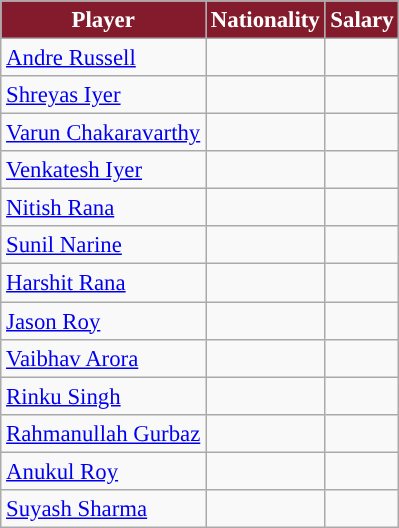<table class="wikitable" style="font-size:95%;">
<tr>
<th style="background: #841B2D;color:white">Player</th>
<th style="background: #841B2D;color:white">Nationality</th>
<th style="background: #841B2D;color:white">Salary</th>
</tr>
<tr>
<td><a href='#'>Andre Russell</a></td>
<td></td>
<td></td>
</tr>
<tr>
<td><a href='#'>Shreyas Iyer</a></td>
<td></td>
<td></td>
</tr>
<tr>
<td><a href='#'>Varun Chakaravarthy</a></td>
<td></td>
<td></td>
</tr>
<tr>
<td><a href='#'>Venkatesh Iyer</a></td>
<td></td>
<td></td>
</tr>
<tr>
<td><a href='#'>Nitish Rana</a></td>
<td></td>
<td></td>
</tr>
<tr>
<td><a href='#'>Sunil Narine</a></td>
<td></td>
<td></td>
</tr>
<tr>
<td><a href='#'>Harshit Rana</a></td>
<td></td>
<td></td>
</tr>
<tr>
<td><a href='#'>Jason Roy</a></td>
<td></td>
<td></td>
</tr>
<tr>
<td><a href='#'>Vaibhav Arora</a></td>
<td></td>
<td></td>
</tr>
<tr>
<td><a href='#'>Rinku Singh</a></td>
<td></td>
<td></td>
</tr>
<tr>
<td><a href='#'>Rahmanullah Gurbaz</a></td>
<td></td>
<td></td>
</tr>
<tr>
<td><a href='#'>Anukul Roy</a></td>
<td></td>
<td></td>
</tr>
<tr>
<td><a href='#'>Suyash Sharma</a></td>
<td></td>
<td></td>
</tr>
</table>
